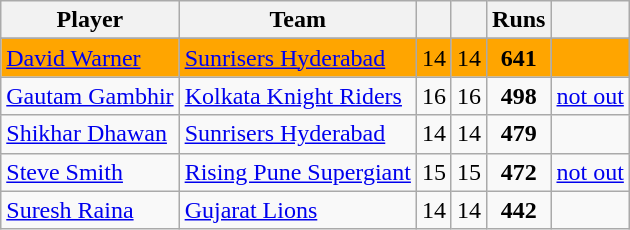<table class="wikitable"  style="text-align: center;">
<tr>
<th>Player</th>
<th>Team</th>
<th></th>
<th></th>
<th>Runs</th>
<th></th>
</tr>
<tr>
</tr>
<tr style="background: Orange;">
<td style="text-align:left"><a href='#'>David Warner</a></td>
<td style="text-align:left"><a href='#'>Sunrisers Hyderabad</a></td>
<td>14</td>
<td>14</td>
<td><strong>641</strong></td>
<td><a href='#'></a></td>
</tr>
<tr>
<td style="text-align:left"><a href='#'>Gautam Gambhir</a></td>
<td style="text-align:left"><a href='#'>Kolkata Knight Riders</a></td>
<td>16</td>
<td>16</td>
<td><strong>498</strong></td>
<td><a href='#'></a> <a href='#'>not out</a></td>
</tr>
<tr>
<td style="text-align:left"><a href='#'>Shikhar Dhawan</a></td>
<td style="text-align:left"><a href='#'>Sunrisers Hyderabad</a></td>
<td>14</td>
<td>14</td>
<td><strong>479</strong></td>
<td><a href='#'></a></td>
</tr>
<tr>
<td style="text-align:left"><a href='#'>Steve Smith</a></td>
<td style="text-align:left"><a href='#'>Rising Pune Supergiant</a></td>
<td>15</td>
<td>15</td>
<td><strong>472</strong></td>
<td><a href='#'></a> <a href='#'>not out</a></td>
</tr>
<tr>
<td style="text-align:left"><a href='#'>Suresh Raina</a></td>
<td style="text-align:left"><a href='#'>Gujarat Lions</a></td>
<td>14</td>
<td>14</td>
<td><strong>442</strong></td>
<td><a href='#'></a></td>
</tr>
</table>
